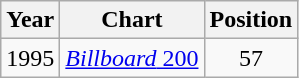<table class="wikitable">
<tr>
<th>Year</th>
<th>Chart</th>
<th>Position</th>
</tr>
<tr>
<td>1995</td>
<td><a href='#'><em>Billboard</em> 200</a></td>
<td style="text-align:center;">57</td>
</tr>
</table>
